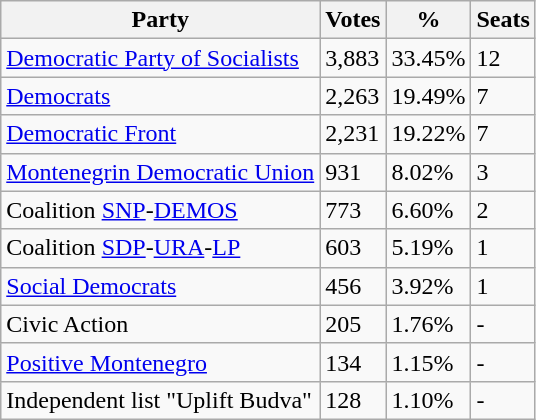<table class="wikitable">
<tr>
<th>Party</th>
<th>Votes</th>
<th>%</th>
<th>Seats</th>
</tr>
<tr>
<td><a href='#'>Democratic Party of Socialists</a></td>
<td>3,883</td>
<td>33.45%</td>
<td>12</td>
</tr>
<tr>
<td><a href='#'>Democrats</a></td>
<td>2,263</td>
<td>19.49%</td>
<td>7</td>
</tr>
<tr>
<td><a href='#'>Democratic Front</a></td>
<td>2,231</td>
<td>19.22%</td>
<td>7</td>
</tr>
<tr>
<td><a href='#'>Montenegrin Democratic Union</a></td>
<td>931</td>
<td>8.02%</td>
<td>3</td>
</tr>
<tr>
<td>Coalition <a href='#'>SNP</a>-<a href='#'>DEMOS</a></td>
<td>773</td>
<td>6.60%</td>
<td>2</td>
</tr>
<tr>
<td>Coalition <a href='#'>SDP</a>-<a href='#'>URA</a>-<a href='#'>LP</a></td>
<td>603</td>
<td>5.19%</td>
<td>1</td>
</tr>
<tr>
<td><a href='#'>Social Democrats</a></td>
<td>456</td>
<td>3.92%</td>
<td>1</td>
</tr>
<tr>
<td>Civic Action</td>
<td>205</td>
<td>1.76%</td>
<td>-</td>
</tr>
<tr>
<td><a href='#'>Positive Montenegro</a></td>
<td>134</td>
<td>1.15%</td>
<td>-</td>
</tr>
<tr>
<td>Independent list "Uplift Budva"</td>
<td>128</td>
<td>1.10%</td>
<td>-</td>
</tr>
</table>
